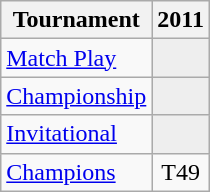<table class="wikitable" style="text-align:center;">
<tr>
<th>Tournament</th>
<th>2011</th>
</tr>
<tr>
<td align="left"><a href='#'>Match Play</a></td>
<td style="background:#eeeeee;"></td>
</tr>
<tr>
<td align="left"><a href='#'>Championship</a></td>
<td style="background:#eeeeee;"></td>
</tr>
<tr>
<td align="left"><a href='#'>Invitational</a></td>
<td style="background:#eeeeee;"></td>
</tr>
<tr>
<td align="left"><a href='#'>Champions</a></td>
<td>T49</td>
</tr>
</table>
